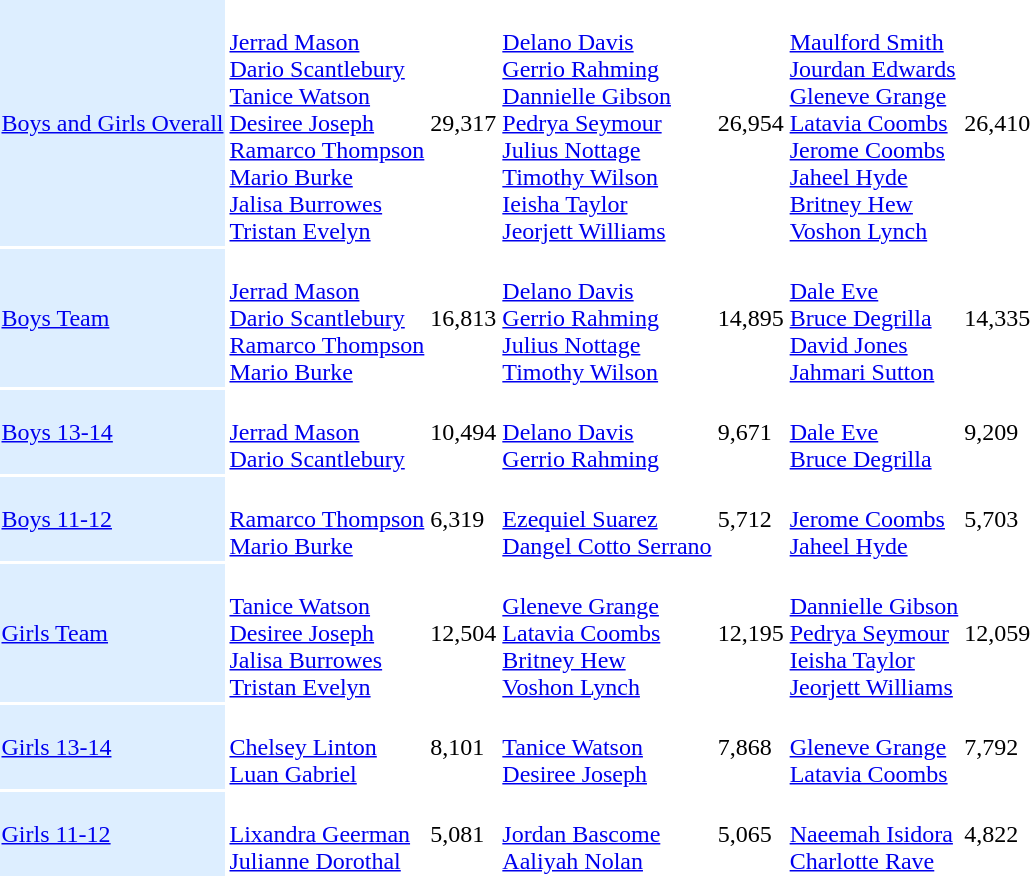<table>
<tr>
<td bgcolor = DDEEFF><a href='#'>Boys and Girls Overall</a></td>
<td> <br><a href='#'>Jerrad Mason</a> <br><a href='#'>Dario Scantlebury</a> <br><a href='#'>Tanice Watson</a> <br><a href='#'>Desiree Joseph</a> <br><a href='#'>Ramarco Thompson</a> <br><a href='#'>Mario Burke</a> <br><a href='#'>Jalisa Burrowes</a> <br><a href='#'>Tristan Evelyn</a></td>
<td>29,317</td>
<td> <br><a href='#'>Delano Davis</a> <br><a href='#'>Gerrio Rahming</a> <br><a href='#'>Dannielle Gibson</a> <br><a href='#'>Pedrya Seymour</a> <br><a href='#'>Julius Nottage</a> <br><a href='#'>Timothy Wilson</a><br><a href='#'>Ieisha Taylor</a> <br><a href='#'>Jeorjett Williams</a></td>
<td>26,954</td>
<td> <br><a href='#'>Maulford Smith</a> <br><a href='#'>Jourdan Edwards</a> <br><a href='#'>Gleneve Grange</a> <br><a href='#'>Latavia Coombs</a> <br><a href='#'>Jerome Coombs</a> <br><a href='#'>Jaheel Hyde</a><br><a href='#'>Britney Hew</a> <br><a href='#'>Voshon Lynch</a></td>
<td>26,410</td>
</tr>
<tr>
<td bgcolor = DDEEFF><a href='#'>Boys Team</a></td>
<td> <br><a href='#'>Jerrad Mason</a> <br><a href='#'>Dario Scantlebury</a> <br><a href='#'>Ramarco Thompson</a> <br><a href='#'>Mario Burke</a></td>
<td>16,813</td>
<td> <br><a href='#'>Delano Davis</a> <br><a href='#'>Gerrio Rahming</a> <br><a href='#'>Julius Nottage</a> <br><a href='#'>Timothy Wilson</a></td>
<td>14,895</td>
<td> <br><a href='#'>Dale Eve</a> <br><a href='#'>Bruce Degrilla</a> <br><a href='#'>David Jones</a> <br><a href='#'>Jahmari Sutton</a></td>
<td>14,335</td>
</tr>
<tr>
<td bgcolor = DDEEFF><a href='#'>Boys 13-14</a></td>
<td> <br><a href='#'>Jerrad Mason</a> <br><a href='#'>Dario Scantlebury</a></td>
<td>10,494</td>
<td> <br><a href='#'>Delano Davis</a> <br><a href='#'>Gerrio Rahming</a></td>
<td>9,671</td>
<td> <br><a href='#'>Dale Eve</a> <br><a href='#'>Bruce Degrilla</a></td>
<td>9,209</td>
</tr>
<tr>
<td bgcolor = DDEEFF><a href='#'>Boys 11-12</a></td>
<td> <br><a href='#'>Ramarco Thompson</a> <br><a href='#'>Mario Burke</a></td>
<td>6,319</td>
<td> <br><a href='#'>Ezequiel Suarez</a> <br><a href='#'>Dangel Cotto Serrano</a></td>
<td>5,712</td>
<td> <br><a href='#'>Jerome Coombs</a> <br><a href='#'>Jaheel Hyde</a></td>
<td>5,703</td>
</tr>
<tr>
<td bgcolor = DDEEFF><a href='#'>Girls Team</a></td>
<td> <br><a href='#'>Tanice Watson</a> <br><a href='#'>Desiree Joseph</a> <br><a href='#'>Jalisa Burrowes</a> <br><a href='#'>Tristan Evelyn</a></td>
<td>12,504</td>
<td> <br><a href='#'>Gleneve Grange</a> <br><a href='#'>Latavia Coombs</a> <br><a href='#'>Britney Hew</a> <br><a href='#'>Voshon Lynch</a></td>
<td>12,195</td>
<td> <br><a href='#'>Dannielle Gibson</a> <br><a href='#'>Pedrya Seymour</a> <br><a href='#'>Ieisha Taylor</a> <br><a href='#'>Jeorjett Williams</a></td>
<td>12,059</td>
</tr>
<tr>
<td bgcolor = DDEEFF><a href='#'>Girls 13-14</a></td>
<td> <br><a href='#'>Chelsey Linton</a> <br><a href='#'>Luan Gabriel</a></td>
<td>8,101</td>
<td> <br><a href='#'>Tanice Watson</a> <br><a href='#'>Desiree Joseph</a></td>
<td>7,868</td>
<td> <br><a href='#'>Gleneve Grange</a> <br><a href='#'>Latavia Coombs</a></td>
<td>7,792</td>
</tr>
<tr>
<td bgcolor = DDEEFF><a href='#'>Girls 11-12</a></td>
<td> <br><a href='#'>Lixandra Geerman</a> <br><a href='#'>Julianne Dorothal</a></td>
<td>5,081</td>
<td> <br><a href='#'>Jordan Bascome</a> <br><a href='#'>Aaliyah Nolan</a></td>
<td>5,065</td>
<td> <br><a href='#'>Naeemah Isidora</a> <br><a href='#'>Charlotte Rave</a></td>
<td>4,822</td>
</tr>
<tr>
</tr>
</table>
